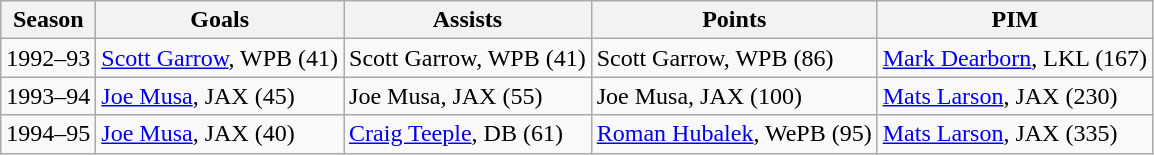<table class="wikitable">
<tr>
<th>Season</th>
<th>Goals</th>
<th>Assists</th>
<th>Points</th>
<th>PIM</th>
</tr>
<tr>
<td>1992–93</td>
<td><a href='#'>Scott Garrow</a>, WPB (41)</td>
<td>Scott Garrow, WPB (41)</td>
<td>Scott Garrow, WPB (86)</td>
<td><a href='#'>Mark Dearborn</a>, LKL (167)</td>
</tr>
<tr>
<td>1993–94</td>
<td><a href='#'>Joe Musa</a>, JAX (45)</td>
<td>Joe Musa, JAX (55)</td>
<td>Joe Musa, JAX (100)</td>
<td><a href='#'>Mats Larson</a>, JAX (230)</td>
</tr>
<tr>
<td>1994–95</td>
<td><a href='#'>Joe Musa</a>, JAX (40)</td>
<td><a href='#'>Craig Teeple</a>, DB (61)</td>
<td><a href='#'>Roman Hubalek</a>, WePB (95)</td>
<td><a href='#'>Mats Larson</a>, JAX (335)</td>
</tr>
</table>
